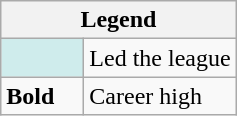<table class="wikitable mw-collapsible mw-collapsed">
<tr>
<th colspan="2">Legend</th>
</tr>
<tr>
<td style="background:#cfecec; width:3em;"></td>
<td>Led the league</td>
</tr>
<tr>
<td><strong>Bold</strong></td>
<td>Career high</td>
</tr>
</table>
